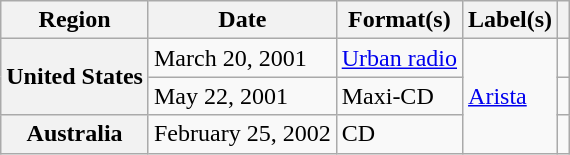<table class="wikitable plainrowheaders">
<tr>
<th scope="col">Region</th>
<th scope="col">Date</th>
<th scope="col">Format(s)</th>
<th scope="col">Label(s)</th>
<th scope="col"></th>
</tr>
<tr>
<th scope="row" rowspan="2">United States</th>
<td>March 20, 2001</td>
<td><a href='#'>Urban radio</a></td>
<td rowspan="3"><a href='#'>Arista</a></td>
<td></td>
</tr>
<tr>
<td>May 22, 2001</td>
<td>Maxi-CD</td>
<td></td>
</tr>
<tr>
<th scope="row">Australia</th>
<td>February 25, 2002</td>
<td>CD</td>
<td></td>
</tr>
</table>
